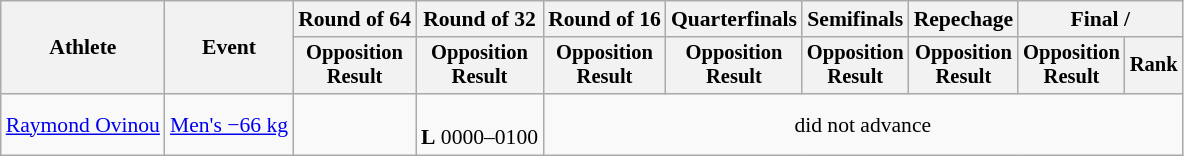<table class="wikitable" style="font-size:90%">
<tr>
<th rowspan=2>Athlete</th>
<th rowspan=2>Event</th>
<th>Round of 64</th>
<th>Round of 32</th>
<th>Round of 16</th>
<th>Quarterfinals</th>
<th>Semifinals</th>
<th>Repechage</th>
<th colspan=2>Final / </th>
</tr>
<tr style="font-size:95%">
<th>Opposition<br>Result</th>
<th>Opposition<br>Result</th>
<th>Opposition<br>Result</th>
<th>Opposition<br>Result</th>
<th>Opposition<br>Result</th>
<th>Opposition<br>Result</th>
<th>Opposition<br>Result</th>
<th>Rank</th>
</tr>
<tr align=center>
<td align=left><a href='#'>Raymond Ovinou</a></td>
<td align=left><a href='#'>Men's −66 kg</a></td>
<td></td>
<td><br><strong>L</strong> 0000–0100</td>
<td colspan=6>did not advance</td>
</tr>
</table>
